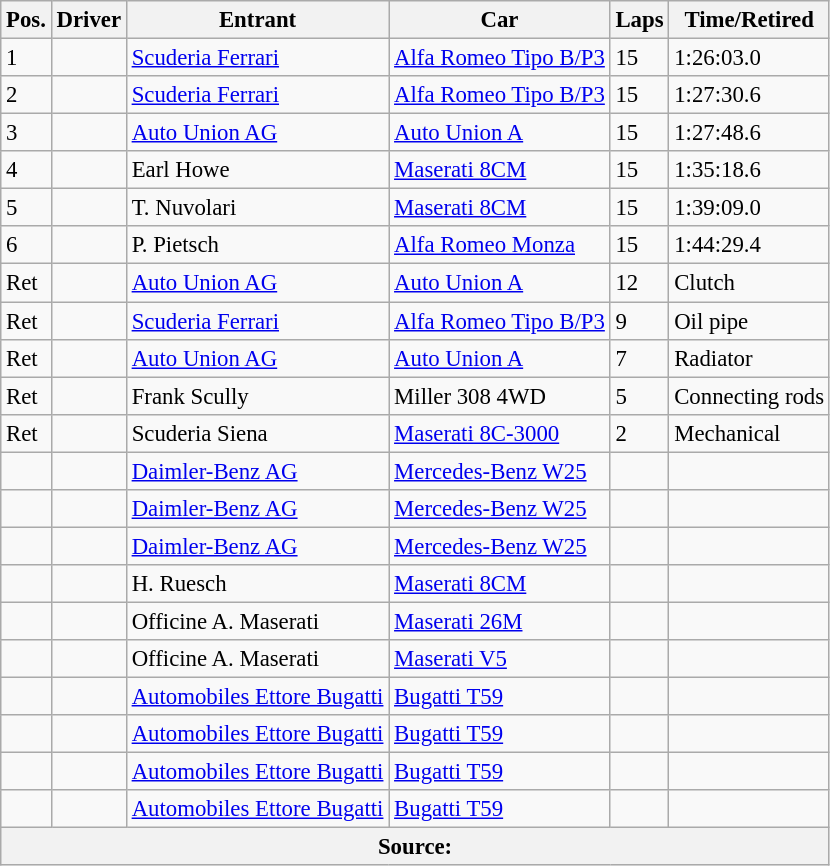<table class="wikitable sortable" style="font-size: 95%;">
<tr>
<th>Pos.</th>
<th>Driver</th>
<th>Entrant</th>
<th>Car</th>
<th>Laps</th>
<th>Time/Retired</th>
</tr>
<tr>
<td>1</td>
<td></td>
<td><a href='#'>Scuderia Ferrari</a></td>
<td><a href='#'>Alfa Romeo Tipo B/P3</a></td>
<td>15</td>
<td>1:26:03.0</td>
</tr>
<tr>
<td>2</td>
<td></td>
<td><a href='#'>Scuderia Ferrari</a></td>
<td><a href='#'>Alfa Romeo Tipo B/P3</a></td>
<td>15</td>
<td>1:27:30.6</td>
</tr>
<tr>
<td>3</td>
<td></td>
<td><a href='#'>Auto Union AG</a></td>
<td><a href='#'>Auto Union A</a></td>
<td>15</td>
<td>1:27:48.6</td>
</tr>
<tr>
<td>4</td>
<td></td>
<td>Earl Howe</td>
<td><a href='#'>Maserati 8CM</a></td>
<td>15</td>
<td>1:35:18.6</td>
</tr>
<tr>
<td>5</td>
<td></td>
<td>T. Nuvolari</td>
<td><a href='#'>Maserati 8CM</a></td>
<td>15</td>
<td>1:39:09.0</td>
</tr>
<tr>
<td>6</td>
<td></td>
<td>P. Pietsch</td>
<td><a href='#'>Alfa Romeo Monza</a></td>
<td>15</td>
<td>1:44:29.4</td>
</tr>
<tr>
<td>Ret</td>
<td></td>
<td><a href='#'>Auto Union AG</a></td>
<td><a href='#'>Auto Union A</a></td>
<td>12</td>
<td>Clutch</td>
</tr>
<tr>
<td>Ret</td>
<td></td>
<td><a href='#'>Scuderia Ferrari</a></td>
<td><a href='#'>Alfa Romeo Tipo B/P3</a></td>
<td>9</td>
<td>Oil pipe</td>
</tr>
<tr>
<td>Ret</td>
<td></td>
<td><a href='#'>Auto Union AG</a></td>
<td><a href='#'>Auto Union A</a></td>
<td>7</td>
<td>Radiator</td>
</tr>
<tr>
<td>Ret</td>
<td></td>
<td>Frank Scully</td>
<td>Miller 308 4WD</td>
<td>5</td>
<td>Connecting rods</td>
</tr>
<tr>
<td>Ret</td>
<td></td>
<td>Scuderia Siena</td>
<td><a href='#'>Maserati 8C-3000</a></td>
<td>2</td>
<td>Mechanical</td>
</tr>
<tr>
<td></td>
<td></td>
<td><a href='#'>Daimler-Benz AG</a></td>
<td><a href='#'>Mercedes-Benz W25</a></td>
<td></td>
<td></td>
</tr>
<tr>
<td></td>
<td></td>
<td><a href='#'>Daimler-Benz AG</a></td>
<td><a href='#'>Mercedes-Benz W25</a></td>
<td></td>
<td></td>
</tr>
<tr>
<td></td>
<td></td>
<td><a href='#'>Daimler-Benz AG</a></td>
<td><a href='#'>Mercedes-Benz W25</a></td>
<td></td>
<td></td>
</tr>
<tr>
<td></td>
<td></td>
<td>H. Ruesch</td>
<td><a href='#'>Maserati 8CM</a></td>
<td></td>
<td></td>
</tr>
<tr>
<td></td>
<td></td>
<td>Officine A. Maserati</td>
<td><a href='#'>Maserati 26M</a></td>
<td></td>
<td></td>
</tr>
<tr>
<td></td>
<td></td>
<td>Officine A. Maserati</td>
<td><a href='#'>Maserati V5</a></td>
<td></td>
<td></td>
</tr>
<tr>
<td></td>
<td></td>
<td><a href='#'>Automobiles Ettore Bugatti</a></td>
<td><a href='#'>Bugatti T59</a></td>
<td></td>
<td></td>
</tr>
<tr>
<td></td>
<td></td>
<td><a href='#'>Automobiles Ettore Bugatti</a></td>
<td><a href='#'>Bugatti T59</a></td>
<td></td>
<td></td>
</tr>
<tr>
<td></td>
<td></td>
<td><a href='#'>Automobiles Ettore Bugatti</a></td>
<td><a href='#'>Bugatti T59</a></td>
<td></td>
<td></td>
</tr>
<tr>
<td></td>
<td></td>
<td><a href='#'>Automobiles Ettore Bugatti</a></td>
<td><a href='#'>Bugatti T59</a></td>
<td></td>
<td></td>
</tr>
<tr>
<th colspan="6">Source:</th>
</tr>
</table>
